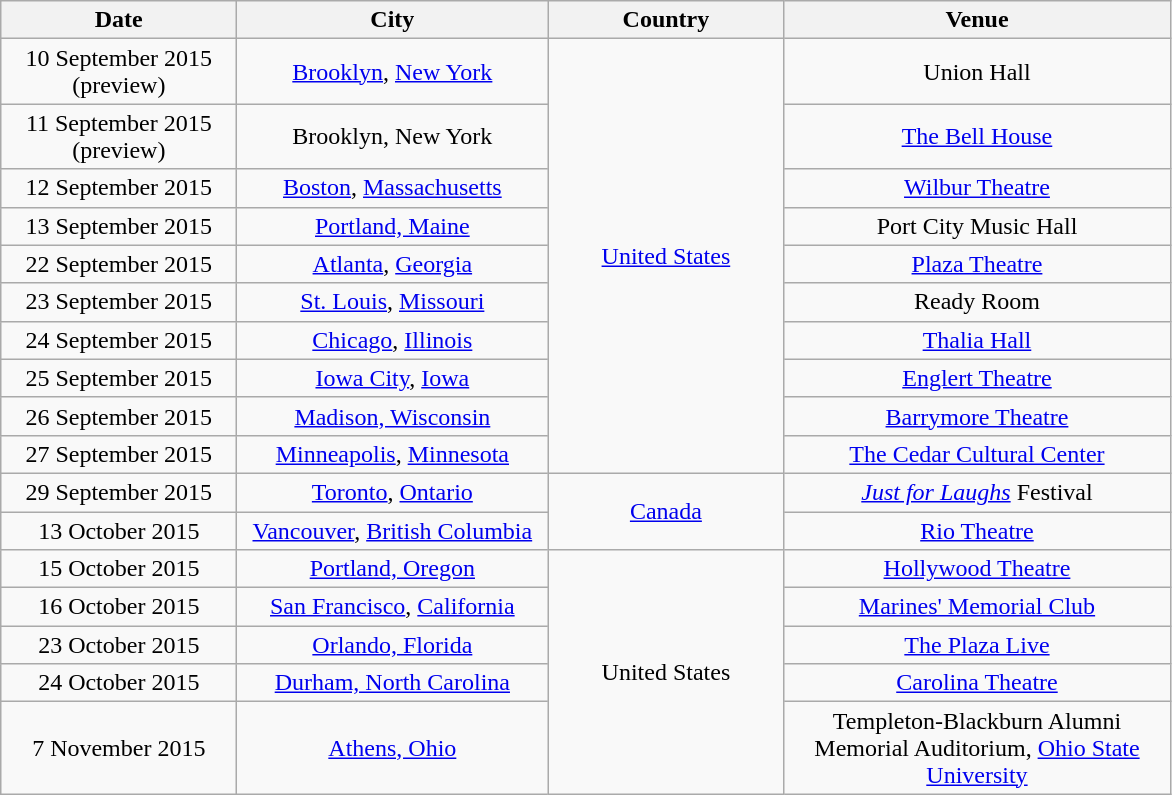<table class="wikitable" style="text-align:center;">
<tr>
<th style="width:150px;">Date</th>
<th style="width:200px;">City</th>
<th style="width:150px;">Country</th>
<th style="width:250px;">Venue</th>
</tr>
<tr>
<td>10 September 2015 (preview)</td>
<td><a href='#'>Brooklyn</a>, <a href='#'>New York</a></td>
<td rowspan="10"><a href='#'>United States</a></td>
<td>Union Hall</td>
</tr>
<tr>
<td>11 September 2015 (preview)</td>
<td>Brooklyn, New York</td>
<td><a href='#'>The Bell House</a></td>
</tr>
<tr>
<td>12 September 2015</td>
<td><a href='#'>Boston</a>, <a href='#'>Massachusetts</a></td>
<td><a href='#'>Wilbur Theatre</a></td>
</tr>
<tr>
<td>13 September 2015</td>
<td><a href='#'>Portland, Maine</a></td>
<td>Port City Music Hall</td>
</tr>
<tr>
<td>22 September 2015</td>
<td><a href='#'>Atlanta</a>, <a href='#'>Georgia</a></td>
<td><a href='#'>Plaza Theatre</a></td>
</tr>
<tr>
<td>23 September 2015</td>
<td><a href='#'>St. Louis</a>, <a href='#'>Missouri</a></td>
<td>Ready Room</td>
</tr>
<tr>
<td>24 September 2015</td>
<td><a href='#'>Chicago</a>, <a href='#'>Illinois</a></td>
<td><a href='#'>Thalia Hall</a></td>
</tr>
<tr>
<td>25 September 2015</td>
<td><a href='#'>Iowa City</a>, <a href='#'>Iowa</a></td>
<td><a href='#'>Englert Theatre</a></td>
</tr>
<tr>
<td>26 September 2015</td>
<td><a href='#'>Madison, Wisconsin</a></td>
<td><a href='#'>Barrymore Theatre</a></td>
</tr>
<tr>
<td>27 September 2015</td>
<td><a href='#'>Minneapolis</a>, <a href='#'>Minnesota</a></td>
<td><a href='#'>The Cedar Cultural Center</a></td>
</tr>
<tr>
<td>29 September 2015</td>
<td><a href='#'>Toronto</a>, <a href='#'>Ontario</a></td>
<td rowspan="2"><a href='#'>Canada</a></td>
<td><em><a href='#'>Just for Laughs</a></em> Festival</td>
</tr>
<tr>
<td>13 October 2015</td>
<td><a href='#'>Vancouver</a>, <a href='#'>British Columbia</a></td>
<td><a href='#'>Rio Theatre</a></td>
</tr>
<tr>
<td>15 October 2015</td>
<td><a href='#'>Portland, Oregon</a></td>
<td rowspan="5">United States</td>
<td><a href='#'>Hollywood Theatre</a></td>
</tr>
<tr>
<td>16 October 2015</td>
<td><a href='#'>San Francisco</a>, <a href='#'>California</a></td>
<td><a href='#'>Marines' Memorial Club</a></td>
</tr>
<tr>
<td>23 October 2015</td>
<td><a href='#'>Orlando, Florida</a></td>
<td><a href='#'>The Plaza Live</a></td>
</tr>
<tr>
<td>24 October 2015</td>
<td><a href='#'>Durham, North Carolina</a></td>
<td><a href='#'>Carolina Theatre</a></td>
</tr>
<tr>
<td>7 November 2015</td>
<td><a href='#'>Athens, Ohio</a></td>
<td>Templeton-Blackburn Alumni Memorial Auditorium, <a href='#'>Ohio State University</a></td>
</tr>
</table>
